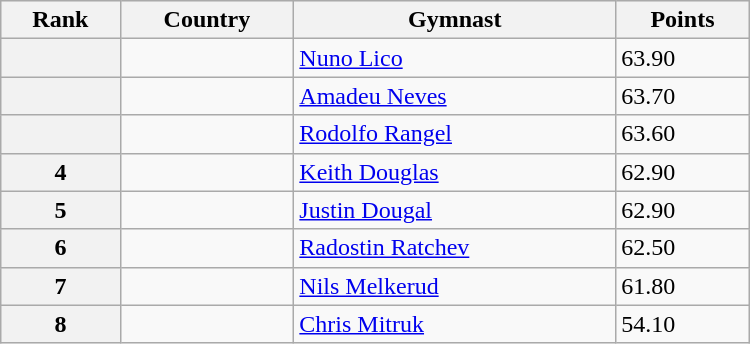<table class="wikitable" width=500>
<tr bgcolor="#efefef">
<th>Rank</th>
<th>Country</th>
<th>Gymnast</th>
<th>Points</th>
</tr>
<tr>
<th></th>
<td></td>
<td><a href='#'>Nuno Lico</a></td>
<td>63.90</td>
</tr>
<tr>
<th></th>
<td></td>
<td><a href='#'>Amadeu Neves</a></td>
<td>63.70</td>
</tr>
<tr>
<th></th>
<td></td>
<td><a href='#'>Rodolfo Rangel</a></td>
<td>63.60</td>
</tr>
<tr>
<th>4</th>
<td></td>
<td><a href='#'>Keith Douglas</a></td>
<td>62.90</td>
</tr>
<tr>
<th>5</th>
<td></td>
<td><a href='#'>Justin Dougal</a></td>
<td>62.90</td>
</tr>
<tr>
<th>6</th>
<td></td>
<td><a href='#'>Radostin Ratchev</a></td>
<td>62.50</td>
</tr>
<tr>
<th>7</th>
<td></td>
<td><a href='#'>Nils Melkerud</a></td>
<td>61.80</td>
</tr>
<tr>
<th>8</th>
<td></td>
<td><a href='#'>Chris Mitruk</a></td>
<td>54.10</td>
</tr>
</table>
